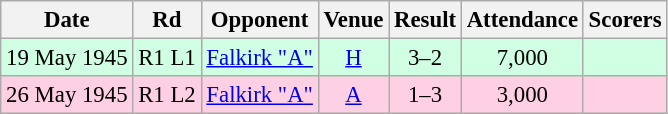<table class="wikitable sortable" style="font-size:95%; text-align:center">
<tr>
<th>Date</th>
<th>Rd</th>
<th>Opponent</th>
<th>Venue</th>
<th>Result</th>
<th>Attendance</th>
<th>Scorers</th>
</tr>
<tr bgcolor = "#d0ffe3">
<td>19 May 1945</td>
<td>R1 L1</td>
<td><a href='#'>Falkirk "A"</a></td>
<td><a href='#'>H</a></td>
<td>3–2</td>
<td>7,000</td>
<td></td>
</tr>
<tr bgcolor = "#ffd0e3">
<td>26 May 1945</td>
<td>R1 L2</td>
<td><a href='#'>Falkirk "A"</a></td>
<td><a href='#'>A</a></td>
<td>1–3</td>
<td>3,000</td>
<td></td>
</tr>
</table>
